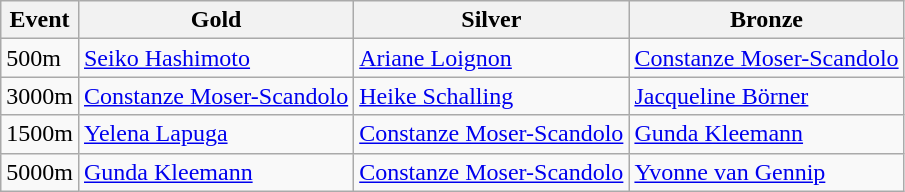<table class="wikitable">
<tr>
<th>Event</th>
<th>Gold<br></th>
<th>Silver<br></th>
<th>Bronze<br></th>
</tr>
<tr>
<td>500m</td>
<td><a href='#'>Seiko Hashimoto</a></td>
<td><a href='#'>Ariane Loignon</a></td>
<td><a href='#'>Constanze Moser-Scandolo</a></td>
</tr>
<tr>
<td>3000m</td>
<td><a href='#'>Constanze Moser-Scandolo</a></td>
<td><a href='#'>Heike Schalling</a></td>
<td><a href='#'>Jacqueline Börner</a></td>
</tr>
<tr>
<td>1500m</td>
<td><a href='#'>Yelena Lapuga</a></td>
<td><a href='#'>Constanze Moser-Scandolo</a></td>
<td><a href='#'>Gunda Kleemann</a></td>
</tr>
<tr>
<td>5000m</td>
<td><a href='#'>Gunda Kleemann</a></td>
<td><a href='#'>Constanze Moser-Scandolo</a></td>
<td><a href='#'>Yvonne van Gennip</a></td>
</tr>
</table>
